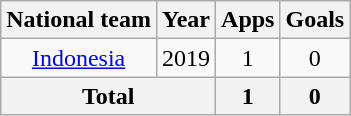<table class=wikitable style=text-align:center>
<tr>
<th>National team</th>
<th>Year</th>
<th>Apps</th>
<th>Goals</th>
</tr>
<tr>
<td rowspan="1"><a href='#'>Indonesia</a></td>
<td>2019</td>
<td>1</td>
<td>0</td>
</tr>
<tr>
<th colspan=2>Total</th>
<th>1</th>
<th>0</th>
</tr>
</table>
